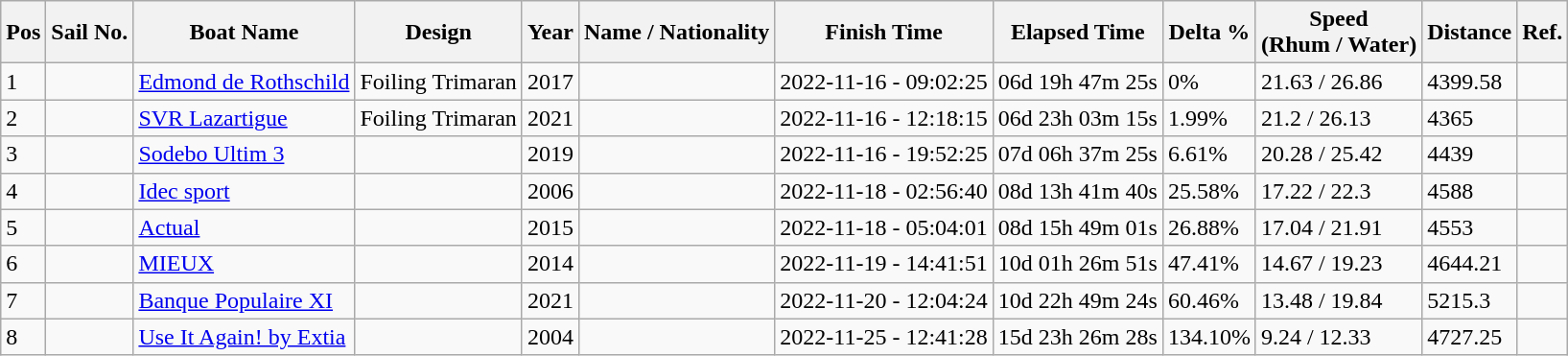<table class="wikitable sortable">
<tr>
<th>Pos</th>
<th>Sail No.</th>
<th>Boat Name</th>
<th>Design</th>
<th>Year</th>
<th>Name / Nationality</th>
<th>Finish Time</th>
<th>Elapsed Time</th>
<th>Delta %</th>
<th>Speed<br>(Rhum / Water)</th>
<th>Distance</th>
<th>Ref.</th>
</tr>
<tr>
<td>1</td>
<td></td>
<td><a href='#'>Edmond de Rothschild</a></td>
<td>Foiling Trimaran</td>
<td>2017</td>
<td></td>
<td>2022-11-16 - 09:02:25</td>
<td>06d 19h 47m 25s</td>
<td>0%</td>
<td>21.63 / 26.86</td>
<td>4399.58</td>
<td></td>
</tr>
<tr>
<td>2</td>
<td></td>
<td><a href='#'>SVR Lazartigue</a></td>
<td>Foiling Trimaran</td>
<td>2021</td>
<td></td>
<td>2022-11-16 - 12:18:15</td>
<td>06d 23h 03m 15s</td>
<td>1.99%</td>
<td>21.2 / 26.13</td>
<td>4365</td>
<td></td>
</tr>
<tr>
<td>3</td>
<td></td>
<td><a href='#'>Sodebo Ultim 3</a></td>
<td></td>
<td>2019</td>
<td></td>
<td>2022-11-16 - 19:52:25</td>
<td>07d 06h 37m 25s</td>
<td>6.61%</td>
<td>20.28 / 25.42</td>
<td>4439</td>
<td></td>
</tr>
<tr>
<td>4</td>
<td></td>
<td><a href='#'>Idec sport</a></td>
<td></td>
<td>2006</td>
<td></td>
<td>2022-11-18 - 02:56:40</td>
<td>08d 13h 41m 40s</td>
<td>25.58%</td>
<td>17.22 / 22.3</td>
<td>4588</td>
<td></td>
</tr>
<tr>
<td>5</td>
<td></td>
<td><a href='#'>Actual</a></td>
<td></td>
<td>2015</td>
<td></td>
<td>2022-11-18 - 05:04:01</td>
<td>08d 15h 49m 01s</td>
<td>26.88%</td>
<td>17.04 / 21.91</td>
<td>4553</td>
<td></td>
</tr>
<tr>
<td>6</td>
<td></td>
<td><a href='#'>MIEUX</a></td>
<td></td>
<td>2014</td>
<td></td>
<td>2022-11-19 - 14:41:51</td>
<td>10d 01h 26m 51s</td>
<td>47.41%</td>
<td>14.67 / 19.23</td>
<td>4644.21</td>
<td></td>
</tr>
<tr>
<td>7</td>
<td></td>
<td><a href='#'>Banque Populaire XI</a></td>
<td></td>
<td>2021</td>
<td></td>
<td>2022-11-20 - 12:04:24</td>
<td>10d 22h 49m 24s</td>
<td>60.46%</td>
<td>13.48 / 19.84</td>
<td>5215.3</td>
<td></td>
</tr>
<tr>
<td>8</td>
<td></td>
<td><a href='#'>Use It Again! by Extia</a></td>
<td></td>
<td>2004</td>
<td></td>
<td>2022-11-25 - 12:41:28</td>
<td>15d 23h 26m 28s</td>
<td>134.10%</td>
<td>9.24 / 12.33</td>
<td>4727.25</td>
<td></td>
</tr>
</table>
